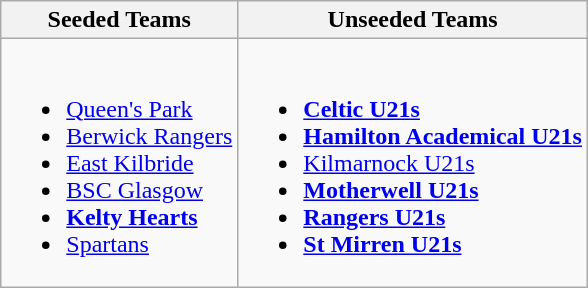<table class="wikitable">
<tr>
<th>Seeded Teams</th>
<th>Unseeded Teams</th>
</tr>
<tr>
<td valign=top><br><ul><li><a href='#'>Queen's Park</a></li><li><a href='#'>Berwick Rangers</a></li><li><a href='#'>East Kilbride</a></li><li><a href='#'>BSC Glasgow</a></li><li><strong><a href='#'>Kelty Hearts</a></strong></li><li><a href='#'>Spartans</a></li></ul></td>
<td valign=top><br><ul><li><strong><a href='#'>Celtic U21s</a></strong></li><li><strong><a href='#'>Hamilton Academical U21s</a></strong></li><li><a href='#'>Kilmarnock U21s</a></li><li><strong><a href='#'>Motherwell U21s</a></strong></li><li><strong><a href='#'>Rangers U21s</a></strong></li><li><strong><a href='#'>St Mirren U21s</a></strong></li></ul></td>
</tr>
</table>
